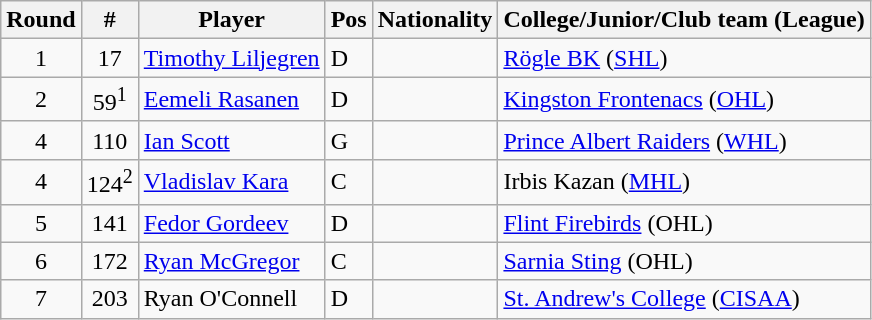<table class="wikitable">
<tr>
<th>Round</th>
<th>#</th>
<th>Player</th>
<th>Pos</th>
<th>Nationality</th>
<th>College/Junior/Club team (League)</th>
</tr>
<tr>
<td style="text-align:center">1</td>
<td style="text-align:center">17</td>
<td><a href='#'>Timothy Liljegren</a></td>
<td>D</td>
<td></td>
<td><a href='#'>Rögle BK</a> (<a href='#'>SHL</a>)</td>
</tr>
<tr>
<td style="text-align:center">2</td>
<td style="text-align:center">59<sup>1</sup></td>
<td><a href='#'>Eemeli Rasanen</a></td>
<td>D</td>
<td></td>
<td><a href='#'>Kingston Frontenacs</a> (<a href='#'>OHL</a>)</td>
</tr>
<tr>
<td style="text-align:center">4</td>
<td style="text-align:center">110</td>
<td><a href='#'>Ian Scott</a></td>
<td>G</td>
<td></td>
<td><a href='#'>Prince Albert Raiders</a> (<a href='#'>WHL</a>)</td>
</tr>
<tr>
<td style="text-align:center">4</td>
<td style="text-align:center">124<sup>2</sup></td>
<td><a href='#'>Vladislav Kara</a></td>
<td>C</td>
<td></td>
<td>Irbis Kazan (<a href='#'>MHL</a>)</td>
</tr>
<tr>
<td style="text-align:center">5</td>
<td style="text-align:center">141</td>
<td><a href='#'>Fedor Gordeev</a></td>
<td>D</td>
<td></td>
<td><a href='#'>Flint Firebirds</a> (OHL)</td>
</tr>
<tr>
<td style="text-align:center">6</td>
<td style="text-align:center">172</td>
<td><a href='#'>Ryan McGregor</a></td>
<td>C</td>
<td></td>
<td><a href='#'>Sarnia Sting</a> (OHL)</td>
</tr>
<tr>
<td style="text-align:center">7</td>
<td style="text-align:center">203</td>
<td>Ryan O'Connell</td>
<td>D</td>
<td></td>
<td><a href='#'>St. Andrew's College</a> (<a href='#'>CISAA</a>)</td>
</tr>
</table>
